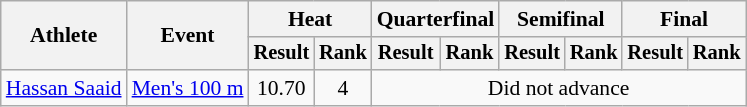<table class="wikitable" style="font-size:90%">
<tr>
<th rowspan="2">Athlete</th>
<th rowspan="2">Event</th>
<th colspan="2">Heat</th>
<th colspan="2">Quarterfinal</th>
<th colspan="2">Semifinal</th>
<th colspan="2">Final</th>
</tr>
<tr style="font-size:95%">
<th>Result</th>
<th>Rank</th>
<th>Result</th>
<th>Rank</th>
<th>Result</th>
<th>Rank</th>
<th>Result</th>
<th>Rank</th>
</tr>
<tr align=center>
<td align=left><a href='#'>Hassan Saaid</a></td>
<td align=left><a href='#'>Men's 100 m</a></td>
<td>10.70 <strong></strong></td>
<td>4</td>
<td colspan="6">Did not advance</td>
</tr>
</table>
